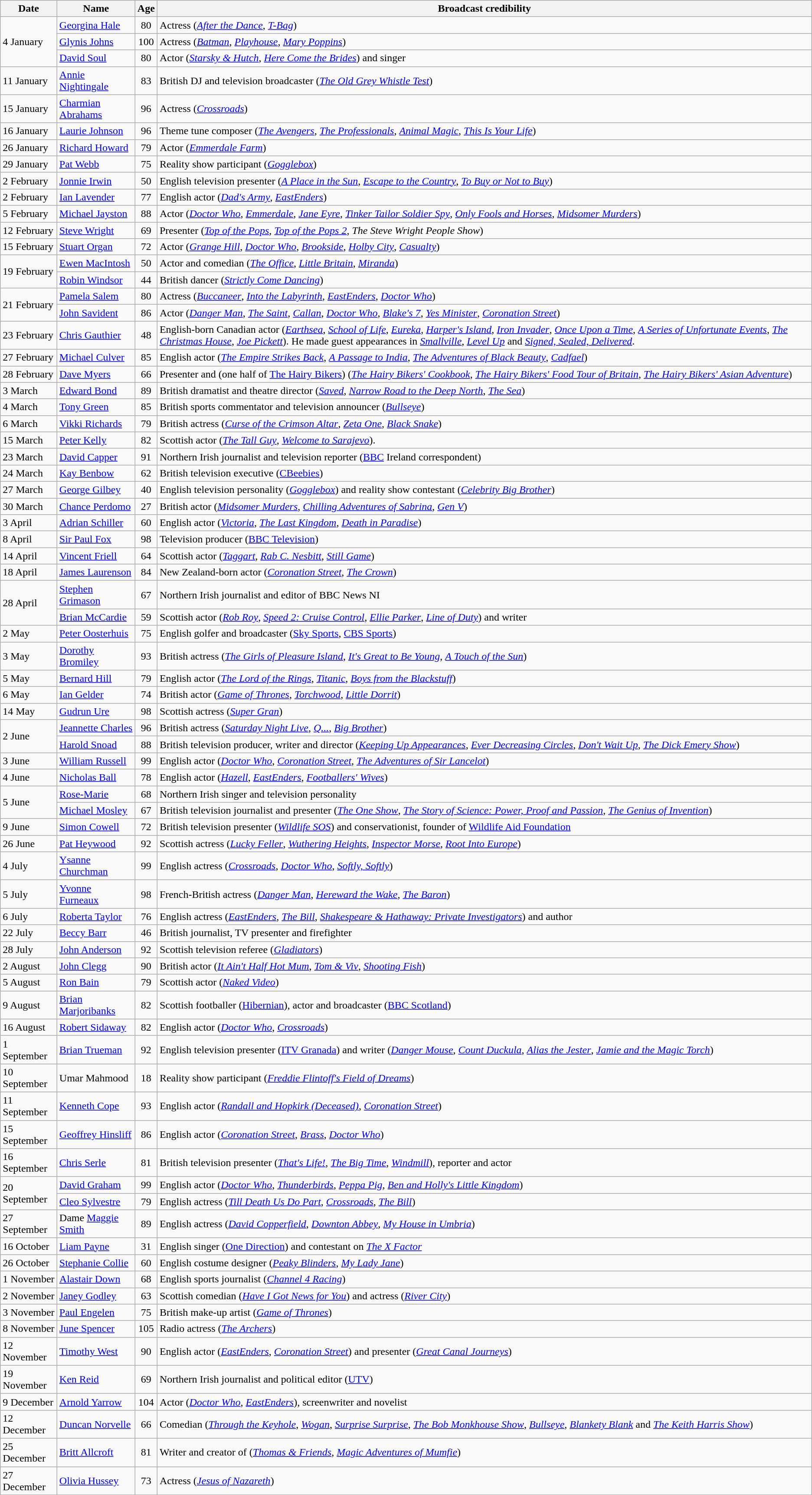<table class="wikitable sortable">
<tr>
<th>Date</th>
<th>Name</th>
<th>Age</th>
<th>Broadcast credibility</th>
</tr>
<tr>
<td rowspan=3>4 January</td>
<td><a href='#'>Georgina Hale</a></td>
<td align=center>80</td>
<td>Actress (<em><a href='#'>After the Dance</a></em>, <em><a href='#'>T-Bag</a></em>)</td>
</tr>
<tr>
<td><a href='#'>Glynis Johns</a></td>
<td align=center>100</td>
<td>Actress (<em><a href='#'>Batman</a></em>, <em><a href='#'>Playhouse</a></em>, <em><a href='#'>Mary Poppins</a></em>)</td>
</tr>
<tr>
<td><a href='#'>David Soul</a></td>
<td align=center>80</td>
<td>Actor (<em><a href='#'>Starsky & Hutch</a></em>, <em><a href='#'>Here Come the Brides</a></em>) and singer</td>
</tr>
<tr>
<td>11 January</td>
<td><a href='#'>Annie Nightingale</a></td>
<td align=center>83</td>
<td>British DJ and television broadcaster (<em><a href='#'>The Old Grey Whistle Test</a></em>)</td>
</tr>
<tr>
<td>15 January</td>
<td><a href='#'>Charmian Abrahams</a></td>
<td align=center>96</td>
<td>Actress (<em><a href='#'>Crossroads</a></em>)</td>
</tr>
<tr>
<td>16 January</td>
<td><a href='#'>Laurie Johnson</a></td>
<td align=center>96</td>
<td>Theme tune composer (<em><a href='#'>The Avengers</a></em>, <em><a href='#'>The Professionals</a></em>, <em><a href='#'>Animal Magic</a></em>, <em><a href='#'>This Is Your Life</a></em>)</td>
</tr>
<tr>
<td>26 January</td>
<td><a href='#'>Richard Howard</a></td>
<td align=center>79</td>
<td>Actor (<em><a href='#'>Emmerdale Farm</a></em>)</td>
</tr>
<tr>
<td>29 January</td>
<td><a href='#'>Pat Webb</a></td>
<td align=center>75</td>
<td>Reality show participant (<em><a href='#'>Gogglebox</a></em>)</td>
</tr>
<tr>
<td>2 February</td>
<td><a href='#'>Jonnie Irwin</a></td>
<td align=center>50</td>
<td>English television presenter (<em><a href='#'>A Place in the Sun</a></em>, <em><a href='#'>Escape to the Country</a></em>, <em><a href='#'>To Buy or Not to Buy</a></em>)</td>
</tr>
<tr>
<td>2 February</td>
<td><a href='#'>Ian Lavender</a></td>
<td align=center>77</td>
<td>English actor (<em><a href='#'>Dad's Army</a></em>, <em><a href='#'>EastEnders</a></em>)</td>
</tr>
<tr>
<td>5 February</td>
<td><a href='#'>Michael Jayston</a></td>
<td align=center>88</td>
<td>Actor (<em><a href='#'>Doctor Who</a></em>, <em><a href='#'>Emmerdale</a></em>, <em><a href='#'>Jane Eyre</a></em>, <em><a href='#'>Tinker Tailor Soldier Spy</a></em>, <em><a href='#'>Only Fools and Horses</a></em>, <em><a href='#'>Midsomer Murders</a></em>)</td>
</tr>
<tr>
<td>12 February</td>
<td><a href='#'>Steve Wright</a></td>
<td align=center>69</td>
<td>Presenter (<em><a href='#'>Top of the Pops</a></em>, <em><a href='#'>Top of the Pops 2</a></em>, <em>The Steve Wright People Show</em>)</td>
</tr>
<tr>
<td>15 February</td>
<td><a href='#'>Stuart Organ</a></td>
<td align=center>72</td>
<td>Actor (<em><a href='#'>Grange Hill</a></em>, <em><a href='#'>Doctor Who</a></em>, <em><a href='#'>Brookside</a></em>, <em><a href='#'>Holby City</a></em>, <em><a href='#'>Casualty</a></em>)</td>
</tr>
<tr>
<td rowspan="2">19 February</td>
<td><a href='#'>Ewen MacIntosh</a></td>
<td align=center>50</td>
<td>Actor and comedian (<em><a href='#'>The Office</a></em>, <em><a href='#'>Little Britain</a></em>, <em><a href='#'>Miranda</a></em>)</td>
</tr>
<tr>
<td><a href='#'>Robin Windsor</a></td>
<td align=center>44</td>
<td>British dancer (<em><a href='#'>Strictly Come Dancing</a></em>)</td>
</tr>
<tr>
<td rowspan="2">21 February</td>
<td><a href='#'>Pamela Salem</a></td>
<td align=center>80</td>
<td>Actress (<em><a href='#'>Buccaneer</a></em>, <em><a href='#'>Into the Labyrinth</a></em>, <em><a href='#'>EastEnders</a></em>, <em><a href='#'>Doctor Who</a></em>)</td>
</tr>
<tr>
<td><a href='#'>John Savident</a></td>
<td align=center>86</td>
<td>Actor (<em><a href='#'>Danger Man</a></em>, <em><a href='#'>The Saint</a></em>, <em><a href='#'>Callan</a></em>, <em><a href='#'>Doctor Who</a></em>, <em><a href='#'>Blake's 7</a></em>, <em><a href='#'>Yes Minister</a></em>, <em><a href='#'>Coronation Street</a></em>)</td>
</tr>
<tr>
<td>23 February</td>
<td><a href='#'>Chris Gauthier</a></td>
<td align=center>48</td>
<td>English-born Canadian actor (<em><a href='#'>Earthsea</a></em>, <em><a href='#'>School of Life</a></em>, <em><a href='#'>Eureka</a></em>, <em><a href='#'>Harper's Island</a></em>, <em><a href='#'>Iron Invader</a></em>, <em><a href='#'>Once Upon a Time</a></em>, <em><a href='#'>A Series of Unfortunate Events</a></em>, <em><a href='#'>The Christmas House</a></em>, <em><a href='#'>Joe Pickett</a></em>). He made guest appearances in <em><a href='#'>Smallville</a></em>, <em><a href='#'>Level Up</a></em> and <em><a href='#'>Signed, Sealed, Delivered</a></em>.</td>
</tr>
<tr>
<td>27 February</td>
<td><a href='#'>Michael Culver</a></td>
<td align=center>85</td>
<td>English actor (<em><a href='#'>The Empire Strikes Back</a></em>, <em><a href='#'>A Passage to India</a></em>, <em><a href='#'>The Adventures of Black Beauty</a></em>, <em><a href='#'>Cadfael</a></em>)</td>
</tr>
<tr>
<td>28 February</td>
<td><a href='#'>Dave Myers</a></td>
<td align=center>66</td>
<td>Presenter and (one half of <a href='#'>The Hairy Bikers</a>) (<em><a href='#'>The Hairy Bikers' Cookbook</a></em>, <em><a href='#'>The Hairy Bikers' Food Tour of Britain</a></em>, <em><a href='#'>The Hairy Bikers' Asian Adventure</a></em>)</td>
</tr>
<tr>
<td>3 March</td>
<td><a href='#'>Edward Bond</a></td>
<td align=center>89</td>
<td>British dramatist and theatre director (<em><a href='#'>Saved</a></em>, <em><a href='#'>Narrow Road to the Deep North</a></em>, <em><a href='#'>The Sea</a></em>)</td>
</tr>
<tr>
<td>4 March</td>
<td><a href='#'>Tony Green</a></td>
<td align=center>85</td>
<td>British sports commentator and television announcer (<em><a href='#'>Bullseye</a></em>)</td>
</tr>
<tr>
<td>6 March</td>
<td><a href='#'>Vikki Richards</a></td>
<td align=center>79</td>
<td>British actress (<em><a href='#'>Curse of the Crimson Altar</a></em>, <em><a href='#'>Zeta One</a></em>, <em><a href='#'>Black Snake</a></em>)</td>
</tr>
<tr>
<td>15 March</td>
<td><a href='#'>Peter Kelly</a></td>
<td align=center>82</td>
<td>Scottish actor (<em><a href='#'>The Tall Guy</a></em>, <em><a href='#'>Welcome to Sarajevo</a></em>).</td>
</tr>
<tr>
<td>23 March</td>
<td><a href='#'>David Capper</a></td>
<td align=center>91</td>
<td>Northern Irish journalist and television reporter (<a href='#'>BBC</a> Ireland correspondent)</td>
</tr>
<tr>
<td>24 March</td>
<td><a href='#'>Kay Benbow</a></td>
<td align=center>62</td>
<td>British television executive (<a href='#'>CBeebies</a>)</td>
</tr>
<tr>
<td>27 March</td>
<td><a href='#'>George Gilbey</a></td>
<td align=center>40</td>
<td>English television personality (<em><a href='#'>Gogglebox</a></em>) and reality show contestant (<em><a href='#'>Celebrity Big Brother</a></em>)</td>
</tr>
<tr>
<td>30 March</td>
<td><a href='#'>Chance Perdomo</a></td>
<td align=center>27</td>
<td>British actor (<em><a href='#'>Midsomer Murders</a></em>, <em><a href='#'>Chilling Adventures of Sabrina</a></em>, <em><a href='#'>Gen V</a></em>)</td>
</tr>
<tr>
<td>3 April</td>
<td><a href='#'>Adrian Schiller</a></td>
<td align=center>60</td>
<td>English actor (<em><a href='#'>Victoria</a></em>, <em><a href='#'>The Last Kingdom</a></em>, <em><a href='#'>Death in Paradise</a></em>)</td>
</tr>
<tr>
<td>8 April</td>
<td><a href='#'>Sir Paul Fox</a></td>
<td align=center>98</td>
<td>Television producer (<a href='#'>BBC Television</a>)</td>
</tr>
<tr>
<td>14 April</td>
<td><a href='#'>Vincent Friell</a></td>
<td align=center>64</td>
<td>Scottish actor (<em><a href='#'>Taggart</a></em>, <em><a href='#'>Rab C. Nesbitt</a></em>, <em><a href='#'>Still Game</a></em>)</td>
</tr>
<tr>
<td>18 April</td>
<td><a href='#'>James Laurenson</a></td>
<td align=center>84</td>
<td>New Zealand-born actor (<em><a href='#'>Coronation Street</a></em>, <em><a href='#'>The Crown</a></em>)</td>
</tr>
<tr>
<td rowspan="2">28 April</td>
<td><a href='#'>Stephen Grimason</a></td>
<td align=center>67</td>
<td>Northern Irish journalist and editor of BBC News NI</td>
</tr>
<tr>
<td><a href='#'>Brian McCardie</a></td>
<td align=center>59</td>
<td>Scottish actor (<em><a href='#'>Rob Roy</a></em>, <em><a href='#'>Speed 2: Cruise Control</a></em>, <em><a href='#'>Ellie Parker</a></em>, <em><a href='#'>Line of Duty</a></em>) and writer</td>
</tr>
<tr>
<td>2 May</td>
<td><a href='#'>Peter Oosterhuis</a></td>
<td align=center>75</td>
<td>English golfer and broadcaster (<a href='#'>Sky Sports</a>, <a href='#'>CBS Sports</a>)</td>
</tr>
<tr>
<td>3 May</td>
<td><a href='#'>Dorothy Bromiley</a></td>
<td align=center>93</td>
<td>British actress (<em><a href='#'>The Girls of Pleasure Island</a></em>, <em><a href='#'>It's Great to Be Young</a></em>, <em><a href='#'>A Touch of the Sun</a></em>)</td>
</tr>
<tr>
<td>5 May</td>
<td><a href='#'>Bernard Hill</a></td>
<td align=center>79</td>
<td>English actor (<em><a href='#'>The Lord of the Rings</a></em>, <em><a href='#'>Titanic</a></em>, <em><a href='#'>Boys from the Blackstuff</a></em>)</td>
</tr>
<tr>
<td>6 May</td>
<td><a href='#'>Ian Gelder</a></td>
<td align=center>74</td>
<td>British actor (<em><a href='#'>Game of Thrones</a></em>, <em><a href='#'>Torchwood</a></em>, <em><a href='#'>Little Dorrit</a></em>)</td>
</tr>
<tr>
<td>14 May</td>
<td><a href='#'>Gudrun Ure</a></td>
<td align=center>98</td>
<td>Scottish actress (<em><a href='#'>Super Gran</a></em>)</td>
</tr>
<tr>
<td rowspan=2>2 June</td>
<td><a href='#'>Jeannette Charles</a></td>
<td align="center">96</td>
<td>British actress (<em><a href='#'>Saturday Night Live</a></em>, <em><a href='#'>Q...</a></em>, <em><a href='#'>Big Brother</a></em>)</td>
</tr>
<tr>
<td><a href='#'>Harold Snoad</a></td>
<td align="center">88</td>
<td>British television producer, writer and director (<em><a href='#'>Keeping Up Appearances</a></em>, <em><a href='#'>Ever Decreasing Circles</a></em>, <em><a href='#'>Don't Wait Up</a></em>, <em><a href='#'>The Dick Emery Show</a></em>)</td>
</tr>
<tr>
<td>3 June</td>
<td><a href='#'>William Russell</a></td>
<td align="center">99</td>
<td>English actor (<em><a href='#'>Doctor Who</a></em>, <em><a href='#'>Coronation Street</a></em>, <em><a href='#'>The Adventures of Sir Lancelot</a></em>)</td>
</tr>
<tr>
<td>4 June</td>
<td><a href='#'>Nicholas Ball</a></td>
<td align=center>78</td>
<td>English actor (<em><a href='#'>Hazell</a></em>, <em><a href='#'>EastEnders</a></em>, <em><a href='#'>Footballers' Wives</a></em>)</td>
</tr>
<tr>
<td rowspan="2">5 June</td>
<td><a href='#'>Rose-Marie</a></td>
<td align=center>68</td>
<td>Northern Irish singer and television personality</td>
</tr>
<tr>
<td><a href='#'>Michael Mosley</a></td>
<td align=center>67</td>
<td>British television journalist and presenter (<em><a href='#'>The One Show</a></em>, <em><a href='#'>The Story of Science: Power, Proof and Passion</a></em>, <em><a href='#'>The Genius of Invention</a></em>)</td>
</tr>
<tr>
<td>9 June</td>
<td><a href='#'>Simon Cowell</a></td>
<td align=center>72</td>
<td>British television presenter (<em><a href='#'>Wildlife SOS</a></em>) and conservationist, founder of <a href='#'>Wildlife Aid Foundation</a></td>
</tr>
<tr>
<td>26 June</td>
<td><a href='#'>Pat Heywood</a></td>
<td align=center>92</td>
<td>Scottish actress (<em><a href='#'>Lucky Feller</a></em>, <em><a href='#'>Wuthering Heights</a></em>, <em><a href='#'>Inspector Morse</a></em>, <em><a href='#'>Root Into Europe</a></em>)</td>
</tr>
<tr>
<td>4 July</td>
<td><a href='#'>Ysanne Churchman</a></td>
<td align=center>99</td>
<td>English actress (<em><a href='#'>Crossroads</a></em>, <em><a href='#'>Doctor Who</a></em>, <em><a href='#'>Softly, Softly</a></em>)</td>
</tr>
<tr>
<td>5 July</td>
<td><a href='#'>Yvonne Furneaux</a></td>
<td align=center>98</td>
<td>French-British actress (<em><a href='#'>Danger Man</a></em>, <em><a href='#'>Hereward the Wake</a></em>, <em><a href='#'>The Baron</a></em>)</td>
</tr>
<tr>
<td>6 July</td>
<td><a href='#'>Roberta Taylor</a></td>
<td align=center>76</td>
<td>English actress (<em><a href='#'>EastEnders</a></em>, <em><a href='#'>The Bill</a></em>, <em><a href='#'>Shakespeare & Hathaway: Private Investigators</a></em>) and author</td>
</tr>
<tr>
<td>22 July</td>
<td><a href='#'>Beccy Barr</a></td>
<td align=center>46</td>
<td>British journalist, TV presenter and firefighter</td>
</tr>
<tr>
<td>28 July</td>
<td><a href='#'>John Anderson</a></td>
<td align=center>92</td>
<td>Scottish television referee (<em><a href='#'>Gladiators</a></em>)</td>
</tr>
<tr>
<td>2 August</td>
<td><a href='#'>John Clegg</a></td>
<td align=center>90</td>
<td>British actor (<em><a href='#'>It Ain't Half Hot Mum</a></em>, <em><a href='#'>Tom & Viv</a></em>, <em><a href='#'>Shooting Fish</a></em>)</td>
</tr>
<tr>
<td>5 August</td>
<td><a href='#'>Ron Bain</a></td>
<td align=center>79</td>
<td>Scottish actor (<em><a href='#'>Naked Video</a></em>)</td>
</tr>
<tr>
<td>9 August</td>
<td><a href='#'>Brian Marjoribanks</a></td>
<td align=center>82</td>
<td>Scottish footballer (<a href='#'>Hibernian</a>), actor and broadcaster (<a href='#'>BBC Scotland</a>)</td>
</tr>
<tr>
<td>16 August</td>
<td><a href='#'>Robert Sidaway</a></td>
<td align=center>82</td>
<td>English actor (<em><a href='#'>Doctor Who</a></em>, <em><a href='#'>Crossroads</a></em>)</td>
</tr>
<tr>
<td>1 September</td>
<td><a href='#'>Brian Trueman</a></td>
<td align=center>92</td>
<td>English television presenter (<a href='#'>ITV Granada</a>) and writer (<em><a href='#'>Danger Mouse</a></em>, <em><a href='#'>Count Duckula</a></em>, <em><a href='#'>Alias the Jester</a></em>, <em><a href='#'>Jamie and the Magic Torch</a></em>)</td>
</tr>
<tr>
<td>10 September</td>
<td>Umar Mahmood</td>
<td align=center>18</td>
<td>Reality show participant (<em><a href='#'>Freddie Flintoff's Field of Dreams</a></em>)</td>
</tr>
<tr>
<td>11 September</td>
<td><a href='#'>Kenneth Cope</a></td>
<td align=center>93</td>
<td>English actor (<em><a href='#'>Randall and Hopkirk (Deceased)</a></em>, <em><a href='#'>Coronation Street</a></em>)</td>
</tr>
<tr>
<td>15 September</td>
<td><a href='#'>Geoffrey Hinsliff</a></td>
<td align=center>86</td>
<td>English actor (<em><a href='#'>Coronation Street</a></em>, <a href='#'><em>Brass</em></a>, <em><a href='#'>Doctor Who</a></em>)</td>
</tr>
<tr>
<td>16 September</td>
<td><a href='#'>Chris Serle</a></td>
<td align=center>81</td>
<td>British television presenter (<em><a href='#'>That's Life!</a></em>, <em><a href='#'>The Big Time</a></em>, <em><a href='#'>Windmill</a></em>), reporter and actor</td>
</tr>
<tr>
<td rowspan="2">20 September</td>
<td><a href='#'>David Graham</a></td>
<td align=center>99</td>
<td>English actor (<em><a href='#'>Doctor Who</a></em>, <em><a href='#'>Thunderbirds</a></em>, <em><a href='#'>Peppa Pig</a></em>, <em><a href='#'>Ben and Holly's Little Kingdom</a></em>)</td>
</tr>
<tr>
<td><a href='#'>Cleo Sylvestre</a></td>
<td align=center>79</td>
<td>English actress (<em><a href='#'>Till Death Us Do Part</a></em>, <em><a href='#'>Crossroads</a></em>, <em><a href='#'>The Bill</a></em>)</td>
</tr>
<tr>
<td>27 September</td>
<td>Dame <a href='#'>Maggie Smith</a></td>
<td align=center>89</td>
<td>English actress (<em><a href='#'>David Copperfield</a></em>, <em><a href='#'>Downton Abbey</a></em>, <em><a href='#'>My House in Umbria</a></em>)</td>
</tr>
<tr>
<td>16 October</td>
<td><a href='#'>Liam Payne</a></td>
<td align=center>31</td>
<td>English singer (<a href='#'>One Direction</a>) and contestant on <em><a href='#'>The X Factor</a></em></td>
</tr>
<tr>
<td>26 October</td>
<td><a href='#'>Stephanie Collie</a></td>
<td align=center>60</td>
<td>English costume designer (<em><a href='#'>Peaky Blinders</a></em>, <em><a href='#'>My Lady Jane</a></em>)</td>
</tr>
<tr>
<td>1 November</td>
<td><a href='#'>Alastair Down</a></td>
<td align=center>68</td>
<td>English sports journalist (<em><a href='#'>Channel 4 Racing</a></em>)</td>
</tr>
<tr>
<td>2 November</td>
<td><a href='#'>Janey Godley</a></td>
<td align=center>63</td>
<td>Scottish comedian (<em><a href='#'>Have I Got News for You</a></em>) and actress (<em><a href='#'>River City</a></em>)</td>
</tr>
<tr>
<td>3 November</td>
<td><a href='#'>Paul Engelen</a></td>
<td align=center>75</td>
<td>British make-up artist (<em><a href='#'>Game of Thrones</a></em>)</td>
</tr>
<tr>
<td>8 November</td>
<td><a href='#'>June Spencer</a></td>
<td align=center>105</td>
<td>Radio actress (<em><a href='#'>The Archers</a></em>)</td>
</tr>
<tr>
<td>12 November</td>
<td><a href='#'>Timothy West</a></td>
<td align=center>90</td>
<td>English actor (<em><a href='#'>EastEnders</a></em>, <em><a href='#'>Coronation Street</a></em>) and presenter (<em><a href='#'>Great Canal Journeys</a></em>)</td>
</tr>
<tr>
<td>19 November</td>
<td><a href='#'>Ken Reid</a></td>
<td align=center>69</td>
<td>Northern Irish journalist and political editor (<a href='#'>UTV</a>)</td>
</tr>
<tr>
<td>9 December</td>
<td><a href='#'>Arnold Yarrow</a></td>
<td align=center>104</td>
<td>Actor (<em><a href='#'>Doctor Who</a></em>, <em><a href='#'>EastEnders</a></em>), screenwriter and novelist</td>
</tr>
<tr>
<td>12 December</td>
<td><a href='#'>Duncan Norvelle</a></td>
<td align=center>66</td>
<td>Comedian (<em><a href='#'>Through the Keyhole</a></em>, <em><a href='#'>Wogan</a></em>, <em><a href='#'>Surprise Surprise</a></em>, <em><a href='#'>The Bob Monkhouse Show</a></em>, <em><a href='#'>Bullseye</a></em>, <em><a href='#'>Blankety Blank</a></em> and <em><a href='#'>The Keith Harris Show</a></em>)</td>
</tr>
<tr>
<td>25 December</td>
<td><a href='#'>Britt Allcroft</a></td>
<td align=center>81</td>
<td>Writer and creator of (<em><a href='#'>Thomas & Friends</a></em>, <em><a href='#'>Magic Adventures of Mumfie</a></em>)</td>
</tr>
<tr>
<td>27 December</td>
<td><a href='#'>Olivia Hussey</a></td>
<td align=center>73</td>
<td>Actress (<em><a href='#'>Jesus of Nazareth</a></em>)</td>
</tr>
</table>
